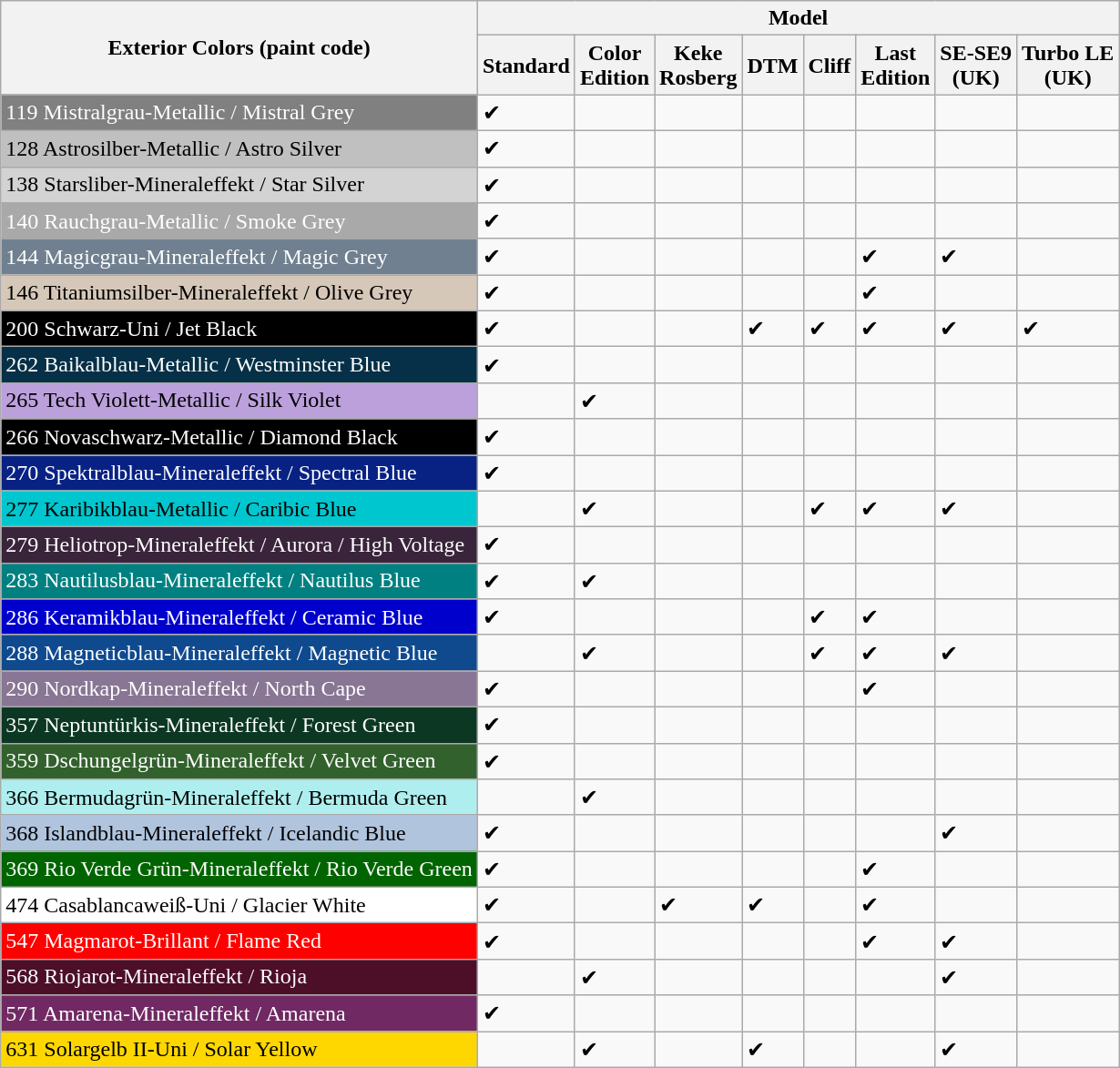<table class="wikitable">
<tr>
<th rowspan="2">Exterior Colors (paint code)</th>
<th colspan="8" align="center">Model</th>
</tr>
<tr>
<th>Standard</th>
<th>Color<br>Edition</th>
<th>Keke<br>Rosberg</th>
<th>DTM</th>
<th>Cliff</th>
<th>Last<br>Edition</th>
<th>SE-SE9<br>(UK)</th>
<th>Turbo LE<br>(UK)</th>
</tr>
<tr>
<td style="background: gray; color: white">119 Mistralgrau-Metallic / Mistral Grey</td>
<td>✔</td>
<td></td>
<td></td>
<td></td>
<td></td>
<td></td>
<td></td>
<td></td>
</tr>
<tr>
<td style="background: silver; color: black">128 Astrosilber-Metallic / Astro Silver</td>
<td>✔</td>
<td></td>
<td></td>
<td></td>
<td></td>
<td></td>
<td></td>
<td></td>
</tr>
<tr>
<td style="background: lightgray; color: black">138 Starsliber-Mineraleffekt / Star Silver</td>
<td>✔</td>
<td></td>
<td></td>
<td></td>
<td></td>
<td></td>
<td></td>
<td></td>
</tr>
<tr>
<td style="background: darkgray; color: white">140 Rauchgrau-Metallic / Smoke Grey</td>
<td>✔</td>
<td></td>
<td></td>
<td></td>
<td></td>
<td></td>
<td></td>
<td></td>
</tr>
<tr>
<td style="background: slategray; color: white">144 Magicgrau-Mineraleffekt / Magic Grey</td>
<td>✔</td>
<td></td>
<td></td>
<td></td>
<td></td>
<td>✔</td>
<td>✔</td>
<td></td>
</tr>
<tr>
<td style="background: #D6C8B9; color: black">146 Titaniumsilber-Mineraleffekt / Olive Grey</td>
<td>✔</td>
<td></td>
<td></td>
<td></td>
<td></td>
<td>✔</td>
<td></td>
<td></td>
</tr>
<tr>
<td style="background: black; color: white">200 Schwarz-Uni / Jet Black</td>
<td>✔</td>
<td></td>
<td></td>
<td>✔</td>
<td>✔</td>
<td>✔</td>
<td>✔</td>
<td>✔</td>
</tr>
<tr>
<td style="background: #053047; color: white">262 Baikalblau-Metallic / Westminster Blue</td>
<td>✔</td>
<td></td>
<td></td>
<td></td>
<td></td>
<td></td>
<td></td>
<td></td>
</tr>
<tr>
<td style="background: #BCA0DC; color: black">265 Tech Violett-Metallic / Silk Violet</td>
<td></td>
<td>✔</td>
<td></td>
<td></td>
<td></td>
<td></td>
<td></td>
<td></td>
</tr>
<tr>
<td style="background: black; color: white">266 Novaschwarz-Metallic / Diamond Black</td>
<td>✔</td>
<td></td>
<td></td>
<td></td>
<td></td>
<td></td>
<td></td>
<td></td>
</tr>
<tr>
<td style="background: #082284; color: white">270 Spektralblau-Mineraleffekt / Spectral Blue</td>
<td>✔</td>
<td></td>
<td></td>
<td></td>
<td></td>
<td></td>
<td></td>
<td></td>
</tr>
<tr>
<td style="background: #00C6CF; color: black">277 Karibikblau-Metallic / Caribic Blue</td>
<td></td>
<td>✔</td>
<td></td>
<td></td>
<td>✔</td>
<td>✔</td>
<td>✔</td>
<td></td>
</tr>
<tr>
<td style="background: #3A243B; color: white">279 Heliotrop-Mineraleffekt / Aurora / High Voltage</td>
<td>✔</td>
<td></td>
<td></td>
<td></td>
<td></td>
<td></td>
<td></td>
<td></td>
</tr>
<tr>
<td style="background: teal; color: white">283 Nautilusblau-Mineraleffekt / Nautilus Blue</td>
<td>✔</td>
<td>✔</td>
<td></td>
<td></td>
<td></td>
<td></td>
<td></td>
<td></td>
</tr>
<tr>
<td style="background: mediumblue; color: white">286 Keramikblau-Mineraleffekt / Ceramic Blue</td>
<td>✔</td>
<td></td>
<td></td>
<td></td>
<td>✔</td>
<td>✔</td>
<td></td>
<td></td>
</tr>
<tr>
<td style="background: #104A8E; color: white">288 Magneticblau-Mineraleffekt / Magnetic Blue</td>
<td></td>
<td>✔</td>
<td></td>
<td></td>
<td>✔</td>
<td>✔</td>
<td>✔</td>
<td></td>
</tr>
<tr>
<td style="background: #887694; color: white">290 Nordkap-Mineraleffekt / North Cape</td>
<td>✔</td>
<td></td>
<td></td>
<td></td>
<td></td>
<td>✔</td>
<td></td>
<td></td>
</tr>
<tr>
<td style="background: #0C3823; color: white">357 Neptuntürkis-Mineraleffekt / Forest Green</td>
<td>✔</td>
<td></td>
<td></td>
<td></td>
<td></td>
<td></td>
<td></td>
<td></td>
</tr>
<tr>
<td style="background: #32612D; color: white">359 Dschungelgrün-Mineraleffekt / Velvet Green</td>
<td>✔</td>
<td></td>
<td></td>
<td></td>
<td></td>
<td></td>
<td></td>
<td></td>
</tr>
<tr>
<td style="background: paleturquoise; color: black">366 Bermudagrün-Mineraleffekt / Bermuda Green</td>
<td></td>
<td>✔</td>
<td></td>
<td></td>
<td></td>
<td></td>
<td></td>
<td></td>
</tr>
<tr>
<td style="background: lightsteelblue; color: black">368 Islandblau-Mineraleffekt / Icelandic Blue</td>
<td>✔</td>
<td></td>
<td></td>
<td></td>
<td></td>
<td></td>
<td>✔</td>
<td></td>
</tr>
<tr>
<td style="background: darkgreen; color: white">369 Rio Verde Grün-Mineraleffekt / Rio Verde Green</td>
<td>✔</td>
<td></td>
<td></td>
<td></td>
<td></td>
<td>✔</td>
<td></td>
<td></td>
</tr>
<tr>
<td style="background: white; color: black">474 Casablancaweiß-Uni / Glacier White</td>
<td>✔</td>
<td></td>
<td>✔</td>
<td>✔</td>
<td></td>
<td>✔</td>
<td></td>
<td></td>
</tr>
<tr>
<td style="background: red; color: white">547 Magmarot-Brillant / Flame Red</td>
<td>✔</td>
<td></td>
<td></td>
<td></td>
<td></td>
<td>✔</td>
<td>✔</td>
<td></td>
</tr>
<tr>
<td style="background: #4D0F28; color: white">568 Riojarot-Mineraleffekt / Rioja</td>
<td></td>
<td>✔</td>
<td></td>
<td></td>
<td></td>
<td></td>
<td>✔</td>
<td></td>
</tr>
<tr>
<td style="background: #702963; color: white">571 Amarena-Mineraleffekt / Amarena</td>
<td>✔</td>
<td></td>
<td></td>
<td></td>
<td></td>
<td></td>
<td></td>
<td></td>
</tr>
<tr>
<td style="background: gold; color: black">631 Solargelb II-Uni / Solar Yellow</td>
<td></td>
<td>✔</td>
<td></td>
<td>✔</td>
<td></td>
<td></td>
<td>✔</td>
<td></td>
</tr>
</table>
